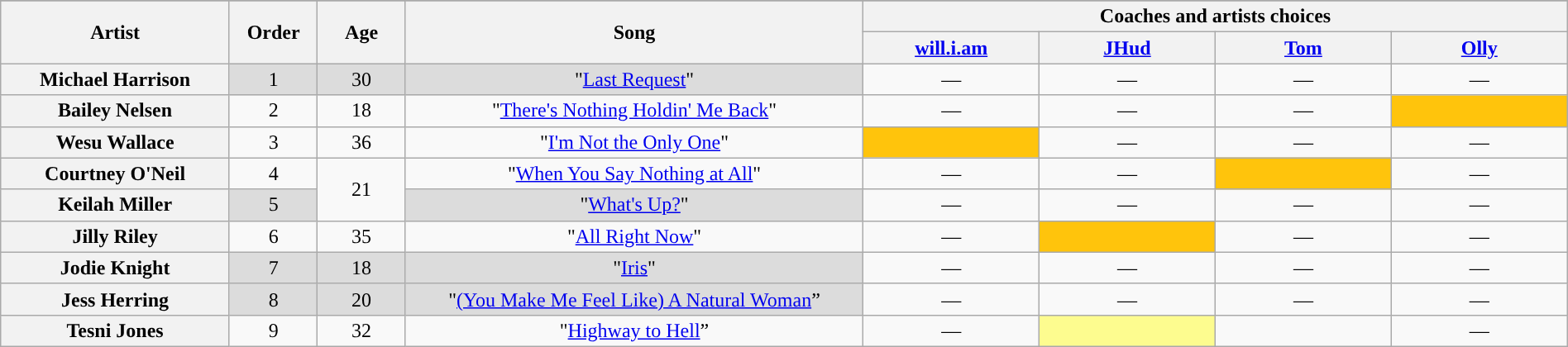<table class="wikitable" style="text-align:center; width:100%;">
<tr>
</tr>
<tr>
<th scope="col" rowspan="2" style="width:13%;">Artist</th>
<th scope="col" rowspan="2" style="width:05%;">Order</th>
<th scope="col" rowspan="2" style="width:05%;">Age</th>
<th scope="col" rowspan="2" style="width:26%;">Song</th>
<th colspan="4" style="width:40%;">Coaches and artists choices</th>
</tr>
<tr>
<th style="width:10%;"><a href='#'>will.i.am</a></th>
<th style="width:10%;"><a href='#'>JHud</a></th>
<th style="width:10%;"><a href='#'>Tom</a></th>
<th style="width:10%;"><a href='#'>Olly</a></th>
</tr>
<tr>
<th scope="row"><div> Michael Harrison </div></th>
<td style="background:#DCDCDC; text-align:center;">1</td>
<td style="background:#DCDCDC; text-align:center;">30</td>
<td style="background:#DCDCDC; text-align:center;">"<a href='#'>Last Request</a>"</td>
<td>—</td>
<td>—</td>
<td>—</td>
<td>—</td>
</tr>
<tr>
<th scope="row"><div> Bailey Nelsen </div></th>
<td>2</td>
<td>18</td>
<td>"<a href='#'>There's Nothing Holdin' Me Back</a>"</td>
<td>—</td>
<td>—</td>
<td>—</td>
<td style="background:#FFC40C;text-align:center;"><strong></strong></td>
</tr>
<tr>
<th scope="row"><div> Wesu Wallace </div></th>
<td>3</td>
<td>36</td>
<td>"<a href='#'>I'm Not the Only One</a>"</td>
<td style="background:#FFC40C;text-align:center;"><strong></strong></td>
<td>—</td>
<td>—</td>
<td>—</td>
</tr>
<tr>
<th scope="row"><div> Courtney O'Neil </div></th>
<td>4</td>
<td rowspan=2>21</td>
<td>"<a href='#'>When You Say Nothing at All</a>"</td>
<td>—</td>
<td>—</td>
<td style="background:#FFC40C;text-align:center;"><strong></strong></td>
<td>—</td>
</tr>
<tr>
<th scope="row"><div> Keilah Miller </div></th>
<td style="background:#DCDCDC; text-align:center;">5</td>
<td style="background:#DCDCDC; text-align:center;">"<a href='#'>What's Up?</a>"</td>
<td>—</td>
<td>—</td>
<td>—</td>
<td>—</td>
</tr>
<tr>
<th scope="row"><div> Jilly Riley </div></th>
<td>6</td>
<td>35</td>
<td>"<a href='#'>All Right Now</a>"</td>
<td>—</td>
<td style="background:#FFC40C;text-align:center;"><strong></strong></td>
<td>—</td>
<td>—</td>
</tr>
<tr>
<th scope="row"><div> Jodie Knight </div></th>
<td style="background:#DCDCDC; text-align:center;">7</td>
<td style="background:#DCDCDC; text-align:center;">18</td>
<td style="background:#DCDCDC; text-align:center;">"<a href='#'>Iris</a>"</td>
<td>—</td>
<td>—</td>
<td>—</td>
<td>—</td>
</tr>
<tr>
<th scope="row"><div> Jess Herring </div></th>
<td style="background:#DCDCDC; text-align:center;">8</td>
<td style="background:#DCDCDC; text-align:center;">20</td>
<td style="background:#DCDCDC; text-align:center;">"<a href='#'>(You Make Me Feel Like) A Natural Woman</a>”</td>
<td>—</td>
<td>—</td>
<td>—</td>
<td>—</td>
</tr>
<tr>
<th scope="row"><div>  Tesni Jones </div></th>
<td>9</td>
<td>32</td>
<td>"<a href='#'>Highway to Hell</a>”</td>
<td>—</td>
<td style="background:#fdfc8f;"><strong></strong></td>
<td><strong></strong></td>
<td>—</td>
</tr>
</table>
